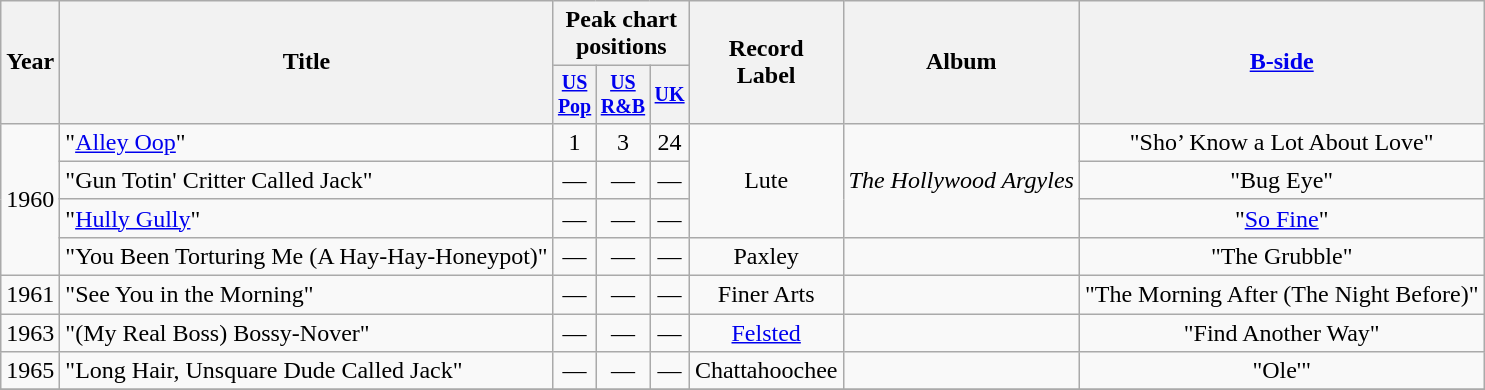<table class="wikitable" style=text-align:center;>
<tr>
<th rowspan="2">Year</th>
<th rowspan="2">Title</th>
<th colspan="3">Peak chart<br>positions</th>
<th rowspan="2">Record<br>Label</th>
<th rowspan="2">Album</th>
<th rowspan="2"><a href='#'>B-side</a></th>
</tr>
<tr style="font-size:smaller;">
<th align=centre><a href='#'>US<br>Pop</a></th>
<th align=centre><a href='#'>US<br>R&B</a></th>
<th align=centre><a href='#'>UK</a></th>
</tr>
<tr>
<td rowspan="4">1960</td>
<td align=left>"<a href='#'>Alley Oop</a>"</td>
<td>1</td>
<td>3</td>
<td>24</td>
<td rowspan="3">Lute</td>
<td rowspan="3"><em>The Hollywood Argyles</em></td>
<td rowspan="1">"Sho’ Know a Lot About Love"</td>
</tr>
<tr>
<td align=left>"Gun Totin' Critter Called Jack"</td>
<td>—</td>
<td>—</td>
<td>—</td>
<td rowspan="1">"Bug Eye"</td>
</tr>
<tr>
<td align=left>"<a href='#'>Hully Gully</a>"</td>
<td>—</td>
<td>—</td>
<td>—</td>
<td rowspan="1">"<a href='#'>So Fine</a>"</td>
</tr>
<tr>
<td align=left>"You Been Torturing Me (A Hay-Hay-Honeypot)"</td>
<td>—</td>
<td>—</td>
<td>—</td>
<td rowspan="1">Paxley</td>
<td rowspan="1"></td>
<td rowspan="1">"The Grubble"</td>
</tr>
<tr>
<td rowspan="1">1961</td>
<td align=left>"See You in the Morning"</td>
<td>—</td>
<td>—</td>
<td>—</td>
<td rowspan="1">Finer Arts</td>
<td rowspan="1"></td>
<td rowspan="1">"The Morning After (The Night Before)"</td>
</tr>
<tr>
<td rowspan="1">1963</td>
<td align=left>"(My Real Boss) Bossy-Nover"</td>
<td>—</td>
<td>—</td>
<td>—</td>
<td rowspan="1"><a href='#'>Felsted</a></td>
<td rowspan="1"></td>
<td rowspan="1">"Find Another Way"</td>
</tr>
<tr>
<td rowspan="1">1965</td>
<td align=left>"Long Hair, Unsquare Dude Called Jack"</td>
<td>—</td>
<td>—</td>
<td>—</td>
<td rowspan="1">Chattahoochee</td>
<td rowspan="1"></td>
<td rowspan="1">"Ole'"</td>
</tr>
<tr>
</tr>
</table>
